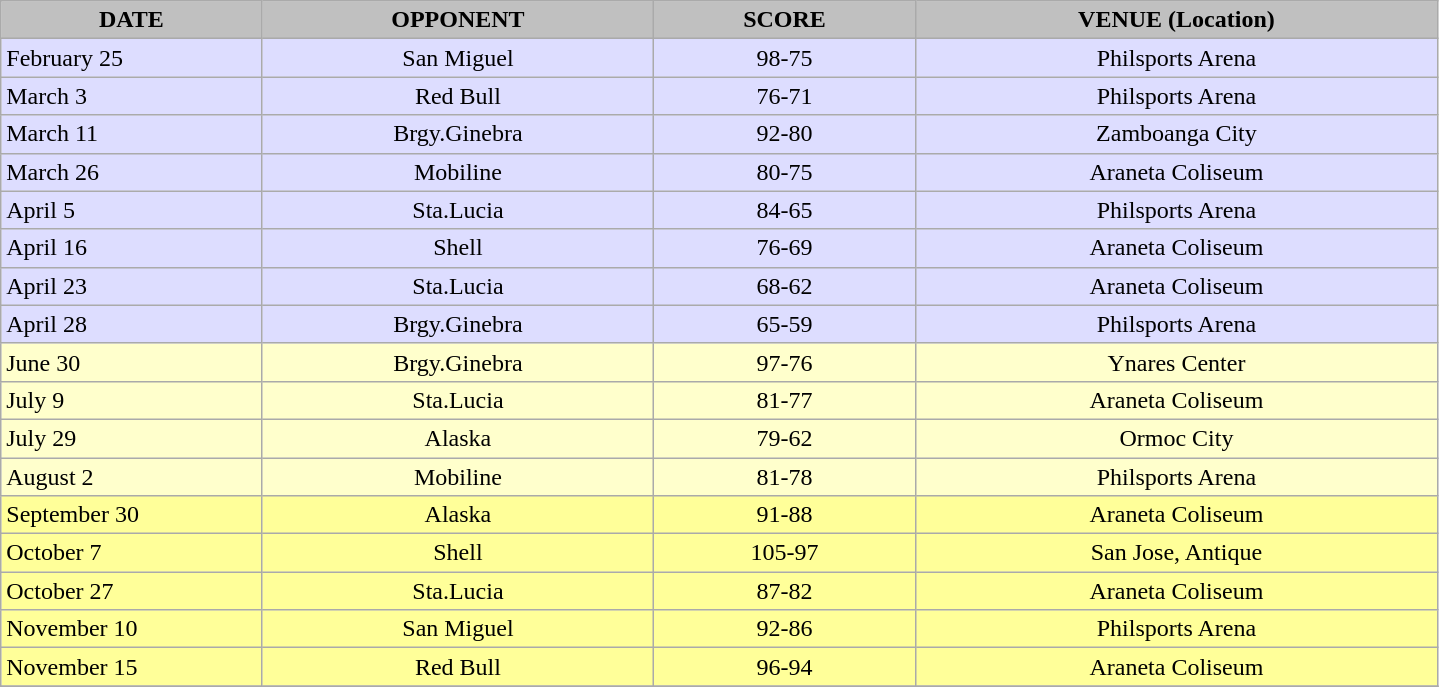<table class="wikitable" border="1">
<tr>
<th style="background:#C0C0C0;" width="10%"><strong>DATE</strong></th>
<th style="background:#C0C0C0;" width="15%"><strong>OPPONENT</strong></th>
<th style="background:#C0C0C0;" width="10%"><strong>SCORE</strong></th>
<th style="background:#C0C0C0;" width="20%"><strong>VENUE (Location)</strong></th>
</tr>
<tr bgcolor=#DDDDFF>
<td>February 25</td>
<td align=center>San Miguel</td>
<td align=center>98-75</td>
<td align=center>Philsports Arena</td>
</tr>
<tr bgcolor=#DDDDFF>
<td>March 3</td>
<td align=center>Red Bull</td>
<td align=center>76-71 </td>
<td align=center>Philsports Arena</td>
</tr>
<tr bgcolor=#DDDDFF>
<td>March 11</td>
<td align=center>Brgy.Ginebra</td>
<td align=center>92-80</td>
<td align=center>Zamboanga City</td>
</tr>
<tr bgcolor=#DDDDFF>
<td>March 26</td>
<td align=center>Mobiline</td>
<td align=center>80-75</td>
<td align=center>Araneta Coliseum</td>
</tr>
<tr bgcolor=#DDDDFF>
<td>April 5</td>
<td align=center>Sta.Lucia</td>
<td align=center>84-65</td>
<td align=center>Philsports Arena</td>
</tr>
<tr bgcolor=#DDDDFF>
<td>April 16</td>
<td align=center>Shell</td>
<td align=center>76-69</td>
<td align=center>Araneta Coliseum</td>
</tr>
<tr bgcolor=#DDDDFF>
<td>April 23</td>
<td align=center>Sta.Lucia</td>
<td align=center>68-62 </td>
<td align=center>Araneta Coliseum</td>
</tr>
<tr bgcolor=#DDDDFF>
<td>April 28</td>
<td align=center>Brgy.Ginebra</td>
<td align=center>65-59</td>
<td align=center>Philsports Arena</td>
</tr>
<tr bgcolor=#FFFFCC>
<td>June 30</td>
<td align=center>Brgy.Ginebra</td>
<td align=center>97-76</td>
<td align=center>Ynares Center</td>
</tr>
<tr bgcolor=#FFFFCC>
<td>July 9</td>
<td align=center>Sta.Lucia</td>
<td align=center>81-77</td>
<td align=center>Araneta Coliseum</td>
</tr>
<tr bgcolor=#FFFFCC>
<td>July 29</td>
<td align=center>Alaska</td>
<td align=center>79-62</td>
<td align=center>Ormoc City</td>
</tr>
<tr bgcolor=#FFFFCC>
<td>August 2</td>
<td align=center>Mobiline</td>
<td align=center>81-78</td>
<td align=center>Philsports Arena</td>
</tr>
<tr bgcolor=#FFFF99>
<td>September 30</td>
<td align=center>Alaska</td>
<td align=center>91-88 </td>
<td align=center>Araneta Coliseum</td>
</tr>
<tr bgcolor=#FFFF99>
<td>October 7</td>
<td align=center>Shell</td>
<td align=center>105-97 </td>
<td align=center>San Jose, Antique</td>
</tr>
<tr bgcolor=#FFFF99>
<td>October 27</td>
<td align=center>Sta.Lucia</td>
<td align=center>87-82</td>
<td align=center>Araneta Coliseum</td>
</tr>
<tr bgcolor=#FFFF99>
<td>November 10</td>
<td align=center>San Miguel</td>
<td align=center>92-86</td>
<td align=center>Philsports Arena</td>
</tr>
<tr bgcolor=#FFFF99>
<td>November 15</td>
<td align=center>Red Bull</td>
<td align=center>96-94</td>
<td align=center>Araneta Coliseum</td>
</tr>
<tr>
</tr>
</table>
